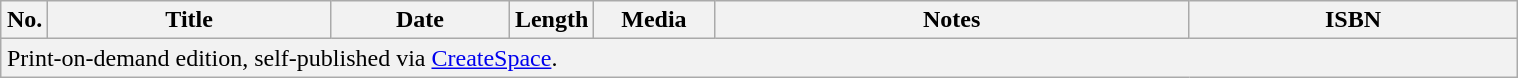<table class="wikitable floatleft" style="width:80%; margin:1em auto">
<tr>
<th scope=col style=width:2%;>No.</th>
<th scope=col style=width:19%;>Title</th>
<th scope=col style=width:12%;>Date</th>
<th scope=col style=width:5%;>Length</th>
<th scope=col style=width:8%;>Media</th>
<th scope=col style=width:32%;>Notes</th>
<th scope=col style=width:22%;>ISBN<br>
</th>
</tr>
<tr class="sortbottom">
<td colspan="7" style="background:#F2F2F2;">Print-on-demand edition, self-published via <a href='#'>CreateSpace</a>.</td>
</tr>
</table>
